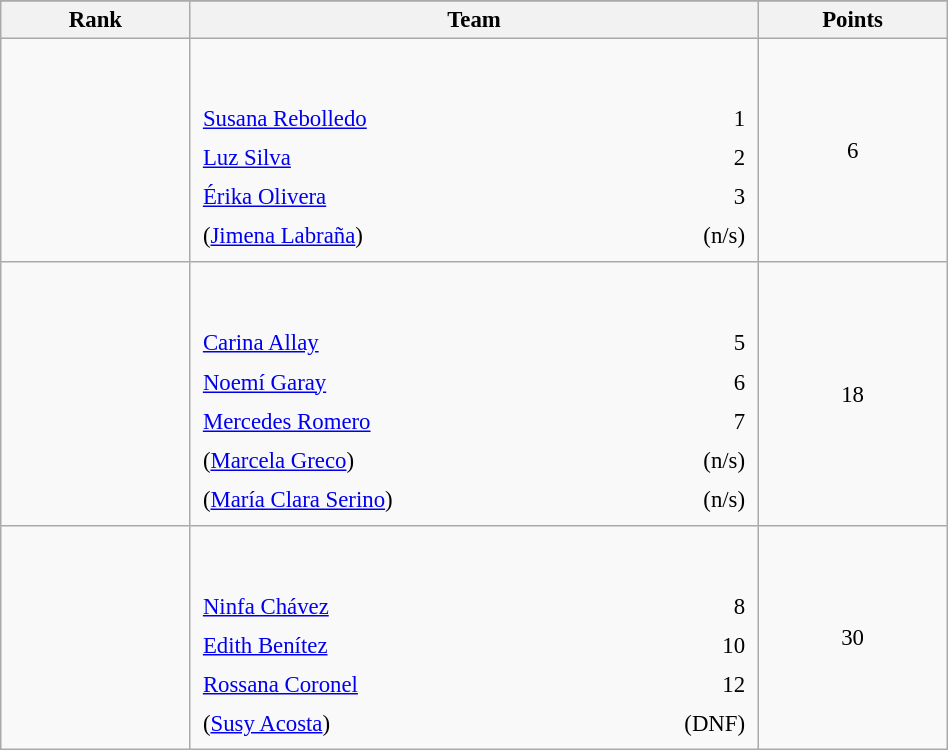<table class="wikitable sortable" style=" text-align:center; font-size:95%;" width="50%">
<tr>
</tr>
<tr>
<th width=10%>Rank</th>
<th width=30%>Team</th>
<th width=10%>Points</th>
</tr>
<tr>
<td align=center></td>
<td align=left> <br><br><table width=100%>
<tr>
<td align=left style="border:0"><a href='#'>Susana Rebolledo</a></td>
<td align=right style="border:0">1</td>
</tr>
<tr>
<td align=left style="border:0"><a href='#'>Luz Silva</a></td>
<td align=right style="border:0">2</td>
</tr>
<tr>
<td align=left style="border:0"><a href='#'>Érika Olivera</a></td>
<td align=right style="border:0">3</td>
</tr>
<tr>
<td align=left style="border:0">(<a href='#'>Jimena Labraña</a>)</td>
<td align=right style="border:0">(n/s)</td>
</tr>
</table>
</td>
<td>6</td>
</tr>
<tr>
<td align=center></td>
<td align=left> <br><br><table width=100%>
<tr>
<td align=left style="border:0"><a href='#'>Carina Allay</a></td>
<td align=right style="border:0">5</td>
</tr>
<tr>
<td align=left style="border:0"><a href='#'>Noemí Garay</a></td>
<td align=right style="border:0">6</td>
</tr>
<tr>
<td align=left style="border:0"><a href='#'>Mercedes Romero</a></td>
<td align=right style="border:0">7</td>
</tr>
<tr>
<td align=left style="border:0">(<a href='#'>Marcela Greco</a>)</td>
<td align=right style="border:0">(n/s)</td>
</tr>
<tr>
<td align=left style="border:0">(<a href='#'>María Clara Serino</a>)</td>
<td align=right style="border:0">(n/s)</td>
</tr>
</table>
</td>
<td>18</td>
</tr>
<tr>
<td align=center></td>
<td align=left> <br><br><table width=100%>
<tr>
<td align=left style="border:0"><a href='#'>Ninfa Chávez</a></td>
<td align=right style="border:0">8</td>
</tr>
<tr>
<td align=left style="border:0"><a href='#'>Edith Benítez</a></td>
<td align=right style="border:0">10</td>
</tr>
<tr>
<td align=left style="border:0"><a href='#'>Rossana Coronel</a></td>
<td align=right style="border:0">12</td>
</tr>
<tr>
<td align=left style="border:0">(<a href='#'>Susy Acosta</a>)</td>
<td align=right style="border:0">(DNF)</td>
</tr>
</table>
</td>
<td>30</td>
</tr>
</table>
